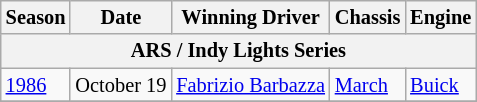<table class="wikitable" style="font-size: 85%;">
<tr>
<th>Season</th>
<th>Date</th>
<th>Winning Driver</th>
<th>Chassis</th>
<th>Engine</th>
</tr>
<tr>
<th colspan="5">ARS / Indy Lights Series</th>
</tr>
<tr>
<td><a href='#'>1986</a></td>
<td>October 19</td>
<td> <a href='#'>Fabrizio Barbazza</a></td>
<td><a href='#'>March</a></td>
<td><a href='#'>Buick</a></td>
</tr>
<tr>
</tr>
</table>
